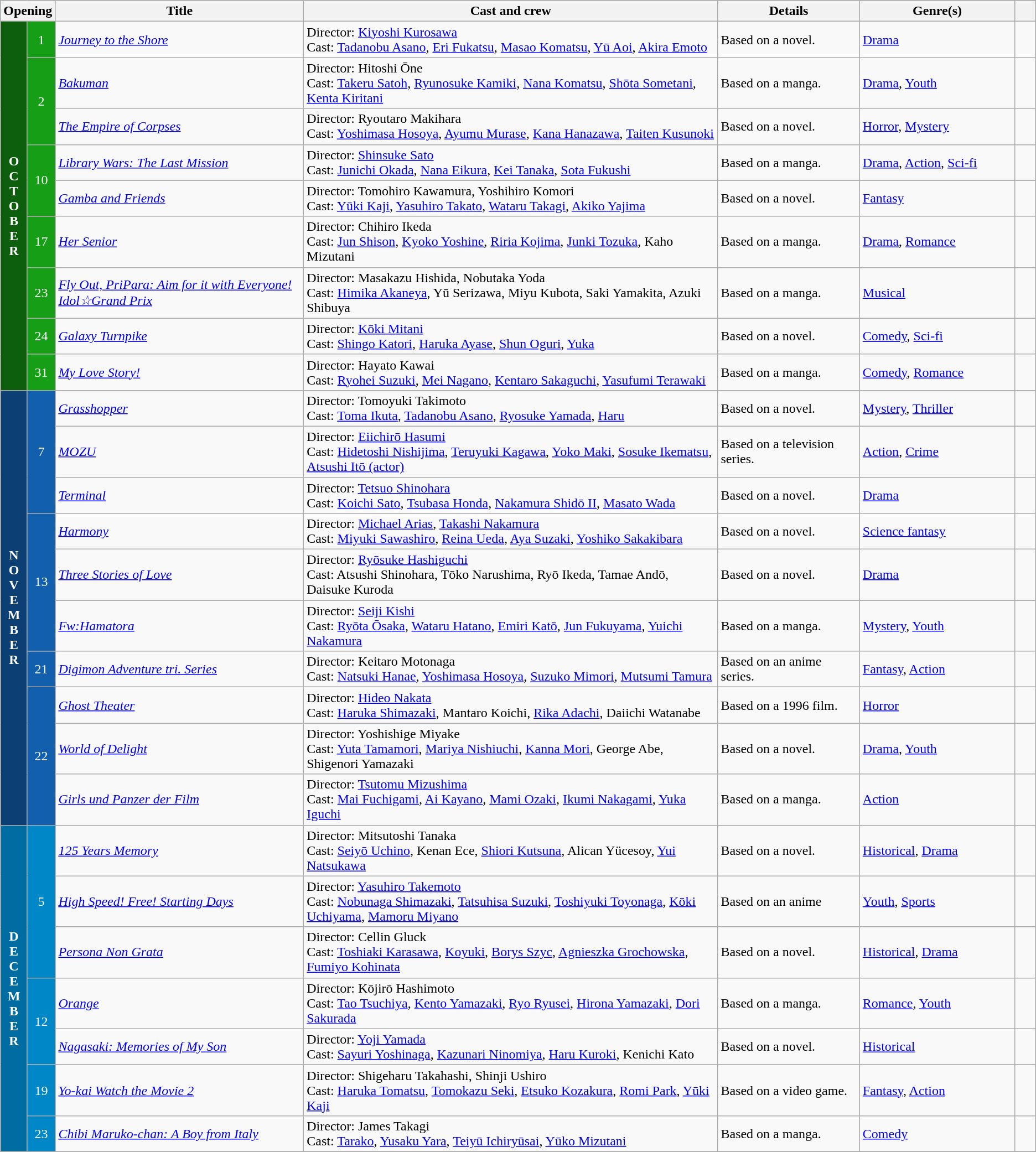<table class="wikitable">
<tr style="background:#B0E0E6; text-align:center;">
<th colspan="2">Opening</th>
<th style="width:24%;">Title</th>
<th style="width:40%;">Cast and crew</th>
<th>Details</th>
<th style="width:15%;">Genre(s)</th>
<th style="width:2%;"></th>
</tr>
<tr>
<th rowspan="9" style="text-align:center; background:#0D5E0D; color:white;">O<br>C<br>T<br>O<br>B<br>E<br>R</th>
<td rowspan="1" style="text-align:center; background:#169E16; color:white;">1</td>
<td><em><a href='#'>Journey to the Shore</a></em></td>
<td>Director: <a href='#'>Kiyoshi Kurosawa</a><br> Cast: <a href='#'>Tadanobu Asano</a>, <a href='#'>Eri Fukatsu</a>, <a href='#'>Masao Komatsu</a>, <a href='#'>Yū Aoi</a>, <a href='#'>Akira Emoto</a></td>
<td>Based on a novel.</td>
<td><a href='#'>Drama</a></td>
<td></td>
</tr>
<tr>
<td rowspan="2" style="text-align:center; background:#169E16; color:white;">2</td>
<td><em><a href='#'>Bakuman</a></em></td>
<td>Director: Hitoshi Ōne<br> Cast: <a href='#'>Takeru Satoh</a>, <a href='#'>Ryunosuke Kamiki</a>, <a href='#'>Nana Komatsu</a>, <a href='#'>Shōta Sometani</a>, <a href='#'>Kenta Kiritani</a></td>
<td>Based on a manga.</td>
<td><a href='#'>Drama</a>, <a href='#'>Youth</a></td>
<td></td>
</tr>
<tr>
<td><em><a href='#'>The Empire of Corpses</a></em></td>
<td>Director: Ryoutaro Makihara<br> Cast: <a href='#'>Yoshimasa Hosoya</a>, <a href='#'>Ayumu Murase</a>, <a href='#'>Kana Hanazawa</a>, <a href='#'>Taiten Kusunoki</a></td>
<td>Based on a novel.</td>
<td><a href='#'>Horror</a>, <a href='#'>Mystery</a></td>
<td></td>
</tr>
<tr>
<td rowspan="2" style="text-align:center; background:#169E16; color:white;">10</td>
<td><em><a href='#'>Library Wars: The Last Mission</a></em></td>
<td>Director: <a href='#'>Shinsuke Sato</a> <br> Cast: <a href='#'>Junichi Okada</a>, <a href='#'>Nana Eikura</a>, <a href='#'>Kei Tanaka</a>, <a href='#'>Sota Fukushi</a></td>
<td>Based on a manga.</td>
<td><a href='#'>Drama</a>, <a href='#'>Action</a>, <a href='#'>Sci-fi</a></td>
<td></td>
</tr>
<tr>
<td><em><a href='#'>Gamba and Friends</a></em></td>
<td>Director: Tomohiro Kawamura, Yoshihiro Komori<br> Cast: <a href='#'>Yūki Kaji</a>, <a href='#'>Yasuhiro Takato</a>, <a href='#'>Wataru Takagi</a>, <a href='#'>Akiko Yajima</a></td>
<td>Based on a novel.</td>
<td><a href='#'>Fantasy</a></td>
<td></td>
</tr>
<tr>
<td rowspan="1" style="text-align:center; background:#169E16; color:white;">17</td>
<td><em><a href='#'>Her Senior</a></em></td>
<td>Director: Chihiro Ikeda<br> Cast: <a href='#'>Jun Shison</a>, <a href='#'>Kyoko Yoshine</a>, <a href='#'>Riria Kojima</a>, <a href='#'>Junki Tozuka</a>, Kaho Mizutani</td>
<td>Based on a manga.</td>
<td><a href='#'>Drama</a>, <a href='#'>Romance</a></td>
<td></td>
</tr>
<tr>
<td rowspan="1" style="text-align:center; background:#169E16; color:white;">23</td>
<td><em><a href='#'>Fly Out, PriPara: Aim for it with Everyone! Idol☆Grand Prix</a></em></td>
<td>Director: Masakazu Hishida, Nobutaka Yoda <br> Cast: <a href='#'>Himika Akaneya</a>, Yū Serizawa, Miyu Kubota, Saki Yamakita, Azuki Shibuya</td>
<td>Based on a manga.</td>
<td><a href='#'>Musical</a></td>
<td></td>
</tr>
<tr>
<td rowspan="1" style="text-align:center; background:#169E16; color:white;">24</td>
<td><em><a href='#'>Galaxy Turnpike</a></em></td>
<td>Director: <a href='#'>Kōki Mitani</a><br> Cast: <a href='#'>Shingo Katori</a>, <a href='#'>Haruka Ayase</a>, <a href='#'>Shun Oguri</a>, <a href='#'>Yuka</a></td>
<td>Based on a novel.</td>
<td><a href='#'>Comedy</a>, <a href='#'>Sci-fi</a></td>
<td></td>
</tr>
<tr>
<td rowspan="1" style="text-align:center; background:#169E16; color:white;">31</td>
<td><em><a href='#'>My Love Story!</a></em></td>
<td>Director: Hayato Kawai<br> Cast: <a href='#'>Ryohei Suzuki</a>, <a href='#'>Mei Nagano</a>, <a href='#'>Kentaro Sakaguchi</a>, <a href='#'>Yasufumi Terawaki</a></td>
<td>Based on a manga.</td>
<td><a href='#'>Comedy</a>, <a href='#'>Romance</a></td>
<td></td>
</tr>
<tr>
<th rowspan="10" style="text-align:center; background:#0C4074; color:white;">N<br>O<br>V<br>E<br>M<br>B<br>E<br>R</th>
<td rowspan="3" style="text-align:center; background:#1260AD; color:white;">7</td>
<td><em><a href='#'>Grasshopper</a></em></td>
<td>Director: Tomoyuki Takimoto<br> Cast: <a href='#'>Toma Ikuta</a>, <a href='#'>Tadanobu Asano</a>, <a href='#'>Ryosuke Yamada</a>, <a href='#'>Haru</a></td>
<td>Based on a novel.</td>
<td><a href='#'>Mystery</a>, <a href='#'>Thriller</a></td>
<td></td>
</tr>
<tr>
<td><em><a href='#'>MOZU</a></em></td>
<td>Director: <a href='#'>Eiichirō Hasumi</a><br> Cast: <a href='#'>Hidetoshi Nishijima</a>, <a href='#'>Teruyuki Kagawa</a>, <a href='#'>Yoko Maki</a>, <a href='#'>Sosuke Ikematsu</a>, <a href='#'>Atsushi Itō (actor)</a></td>
<td>Based on a television series.</td>
<td><a href='#'>Action</a>, <a href='#'>Crime</a></td>
<td></td>
</tr>
<tr>
<td><em><a href='#'>Terminal</a></em></td>
<td>Director: <a href='#'>Tetsuo Shinohara</a><br> Cast: <a href='#'>Koichi Sato</a>, <a href='#'>Tsubasa Honda</a>, <a href='#'>Nakamura Shidō II</a>, <a href='#'>Masato Wada</a></td>
<td>Based on a novel.</td>
<td><a href='#'>Drama</a></td>
<td></td>
</tr>
<tr>
<td rowspan="3" style="text-align:center; background:#1260AD; color:white;">13</td>
<td><em><a href='#'>Harmony</a></em></td>
<td>Director: <a href='#'>Michael Arias</a>, <a href='#'>Takashi Nakamura</a><br> Cast: <a href='#'>Miyuki Sawashiro</a>, <a href='#'>Reina Ueda</a>, <a href='#'>Aya Suzaki</a>, <a href='#'>Yoshiko Sakakibara</a></td>
<td>Based on a novel.</td>
<td><a href='#'>Science fantasy</a></td>
<td></td>
</tr>
<tr>
<td><em><a href='#'>Three Stories of Love</a></em></td>
<td>Director: <a href='#'>Ryōsuke Hashiguchi</a> <br> Cast: Atsushi Shinohara, Tōko Narushima, Ryō Ikeda, Tamae Andō, Daisuke Kuroda</td>
<td>Based on a novel.</td>
<td><a href='#'>Drama</a></td>
<td></td>
</tr>
<tr>
<td><em><a href='#'>Fw:Hamatora</a></em></td>
<td>Director: <a href='#'>Seiji Kishi</a><br> Cast: <a href='#'>Ryōta Ōsaka</a>, <a href='#'>Wataru Hatano</a>, <a href='#'>Emiri Katō</a>, <a href='#'>Jun Fukuyama</a>, <a href='#'>Yuichi Nakamura</a></td>
<td>Based on a manga.</td>
<td><a href='#'>Mystery</a>, <a href='#'>Youth</a></td>
<td></td>
</tr>
<tr>
<td rowspan="1" style="text-align:center; background:#1260AD; color:white;">21</td>
<td><em><a href='#'>Digimon Adventure tri. Series</a></em></td>
<td>Director: Keitaro Motonaga<br> Cast: <a href='#'>Natsuki Hanae</a>, <a href='#'>Yoshimasa Hosoya</a>, <a href='#'>Suzuko Mimori</a>, <a href='#'>Mutsumi Tamura</a></td>
<td>Based on an anime series.</td>
<td><a href='#'>Fantasy</a>, <a href='#'>Action</a></td>
<td></td>
</tr>
<tr>
<td rowspan="3" style="text-align:center; background:#1260AD; color:white;">22</td>
<td><em><a href='#'>Ghost Theater</a></em></td>
<td>Director: <a href='#'>Hideo Nakata</a><br> Cast: <a href='#'>Haruka Shimazaki</a>, Mantaro Koichi, <a href='#'>Rika Adachi</a>, Daiichi Watanabe</td>
<td>Based on a 1996 film.</td>
<td><a href='#'>Horror</a></td>
<td></td>
</tr>
<tr>
<td><em><a href='#'>World of Delight</a></em></td>
<td>Director: Yoshishige Miyake<br> Cast: <a href='#'>Yuta Tamamori</a>, <a href='#'>Mariya Nishiuchi</a>, <a href='#'>Kanna Mori</a>, George Abe, Shigenori Yamazaki</td>
<td>Based on a novel.</td>
<td><a href='#'>Drama</a>, <a href='#'>Youth</a></td>
<td></td>
</tr>
<tr>
<td><em><a href='#'>Girls und Panzer der Film</a></em></td>
<td>Director: <a href='#'>Tsutomu Mizushima</a><br> Cast: <a href='#'>Mai Fuchigami</a>, <a href='#'>Ai Kayano</a>, <a href='#'>Mami Ozaki</a>, <a href='#'>Ikumi Nakagami</a>, <a href='#'>Yuka Iguchi</a></td>
<td>Based on a manga.</td>
<td><a href='#'>Action</a></td>
<td></td>
</tr>
<tr>
<th rowspan="7" style="text-align:center; background:#006DA2; color:white;">D<br>E<br>C<br>E<br>M<br>B<br>E<br>R</th>
<td rowspan="3" style="text-align:center; background:#0087C8; color:white;">5</td>
<td><em><a href='#'>125 Years Memory</a></em></td>
<td>Director: Mitsutoshi Tanaka<br> Cast: <a href='#'>Seiyō Uchino</a>, Kenan Ece, <a href='#'>Shiori Kutsuna</a>, Alican Yücesoy, <a href='#'>Yui Natsukawa</a></td>
<td>Based on a novel.</td>
<td><a href='#'>Historical</a>, <a href='#'>Drama</a></td>
<td></td>
</tr>
<tr>
<td><em><a href='#'>High Speed! Free! Starting Days</a></em></td>
<td>Director: <a href='#'>Yasuhiro Takemoto</a> <br> Cast: <a href='#'>Nobunaga Shimazaki</a>, <a href='#'>Tatsuhisa Suzuki</a>, <a href='#'>Toshiyuki Toyonaga</a>, <a href='#'>Kōki Uchiyama</a>, <a href='#'>Mamoru Miyano</a></td>
<td>Based on an anime</td>
<td><a href='#'>Youth</a>, <a href='#'>Sports</a></td>
<td></td>
</tr>
<tr>
<td><em><a href='#'>Persona Non Grata</a></em></td>
<td>Director: Cellin Gluck <br> Cast: <a href='#'>Toshiaki Karasawa</a>, <a href='#'>Koyuki</a>, <a href='#'>Borys Szyc</a>, <a href='#'>Agnieszka Grochowska</a>, <a href='#'>Fumiyo Kohinata</a></td>
<td>Based on a novel.</td>
<td><a href='#'>Historical</a>, <a href='#'>Drama</a></td>
<td></td>
</tr>
<tr>
<td rowspan="2" style="text-align:center; background:#0087C8; color:white;">12</td>
<td><em><a href='#'>Orange</a></em></td>
<td>Director: Kōjirō Hashimoto <br> Cast: <a href='#'>Tao Tsuchiya</a>, <a href='#'>Kento Yamazaki</a>, <a href='#'>Ryo Ryusei</a>, <a href='#'>Hirona Yamazaki</a>, <a href='#'>Dori Sakurada</a></td>
<td>Based on a manga.</td>
<td><a href='#'>Romance</a>, <a href='#'>Youth</a></td>
<td></td>
</tr>
<tr>
<td><em><a href='#'>Nagasaki: Memories of My Son</a></em></td>
<td>Director: <a href='#'>Yoji Yamada</a><br> Cast: <a href='#'>Sayuri Yoshinaga</a>, <a href='#'>Kazunari Ninomiya</a>, <a href='#'>Haru Kuroki</a>, Kenichi Kato</td>
<td>Based on a novel.</td>
<td><a href='#'>Historical</a></td>
<td></td>
</tr>
<tr>
<td rowspan="1" style="text-align:center; background:#0087C8; color:white;">19</td>
<td><em><a href='#'>Yo-kai Watch the Movie 2</a></em></td>
<td>Director: Shigeharu Takahashi, Shinji Ushiro <br> Cast: <a href='#'>Haruka Tomatsu</a>, <a href='#'>Tomokazu Seki</a>, <a href='#'>Etsuko Kozakura</a>, <a href='#'>Romi Park</a>, <a href='#'>Yūki Kaji</a></td>
<td>Based on a video game.</td>
<td><a href='#'>Fantasy</a>, <a href='#'>Action</a></td>
<td></td>
</tr>
<tr>
<td rowspan="1" style="text-align:center; background:#0087C8; color:white;">23</td>
<td><em><a href='#'>Chibi Maruko-chan: A Boy from Italy</a></em></td>
<td>Director: James Takagi<br> Cast: <a href='#'>Tarako</a>, <a href='#'>Yusaku Yara</a>, <a href='#'>Teiyū Ichiryūsai</a>, <a href='#'>Yūko Mizutani</a></td>
<td>Based on a manga.</td>
<td><a href='#'>Comedy</a></td>
<td></td>
</tr>
<tr>
</tr>
</table>
